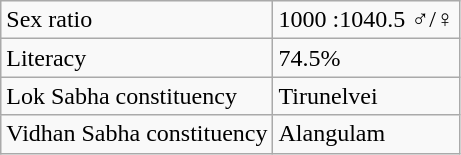<table class="wikitable">
<tr>
<td>Sex ratio</td>
<td>1000 :1040.5 ♂/♀</td>
</tr>
<tr>
<td>Literacy</td>
<td>74.5%</td>
</tr>
<tr>
<td>Lok Sabha constituency</td>
<td>Tirunelvei</td>
</tr>
<tr>
<td>Vidhan Sabha constituency</td>
<td>Alangulam</td>
</tr>
</table>
